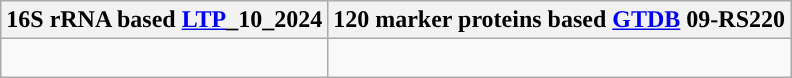<table class="wikitable">
<tr>
<th colspan=1>16S rRNA based <a href='#'>LTP</a>_10_2024</th>
<th colspan=1>120 marker proteins based <a href='#'>GTDB</a> 09-RS220</th>
</tr>
<tr>
<td style="vertical-align:top"><br></td>
<td><br></td>
</tr>
</table>
